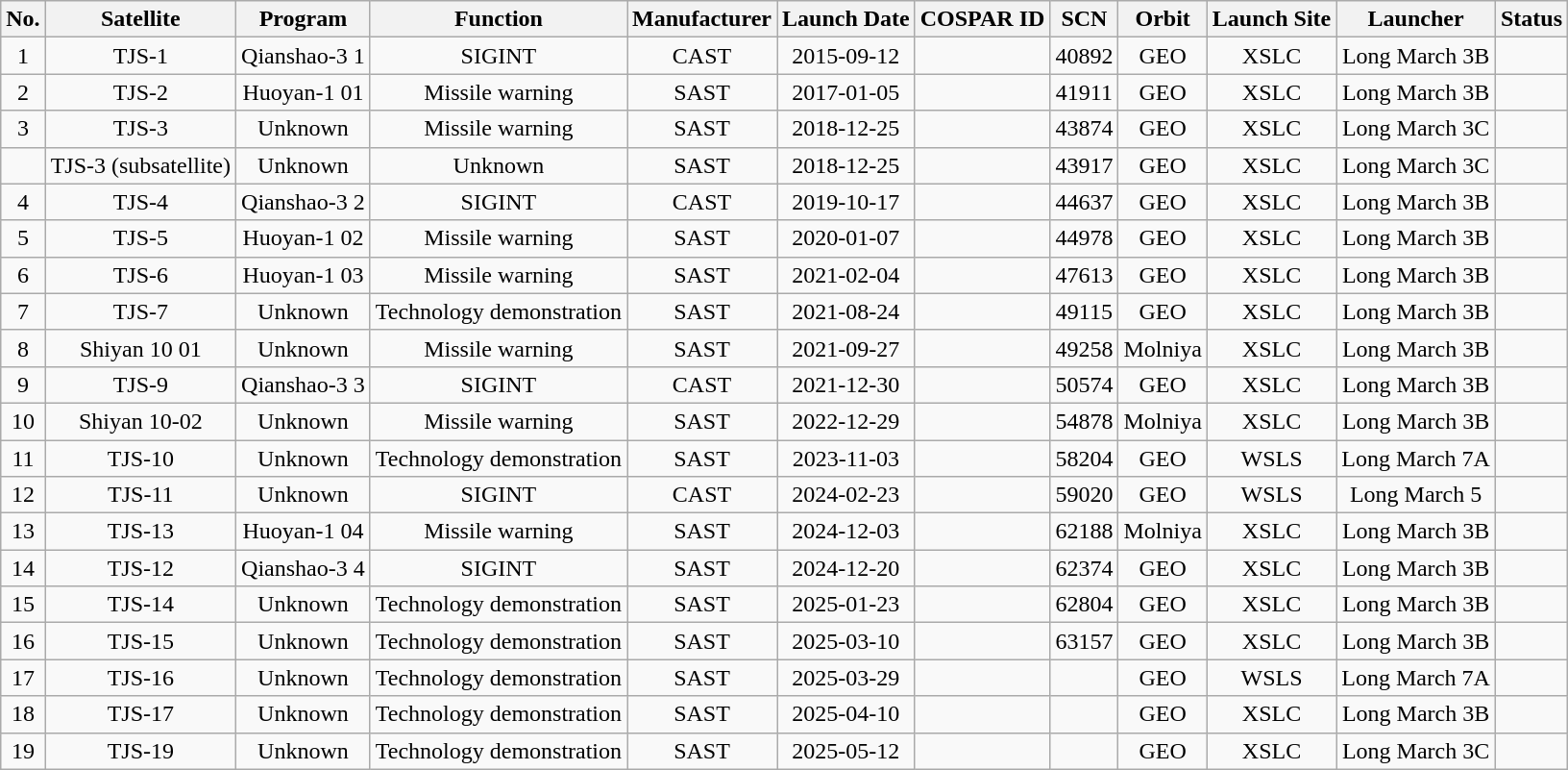<table class="sortable wikitable" style="text-align: center">
<tr align = center>
<th>No.</th>
<th>Satellite</th>
<th>Program</th>
<th>Function</th>
<th>Manufacturer</th>
<th>Launch Date</th>
<th>COSPAR ID</th>
<th>SCN</th>
<th>Orbit</th>
<th>Launch Site</th>
<th>Launcher</th>
<th>Status</th>
</tr>
<tr>
<td>1</td>
<td>TJS-1</td>
<td>Qianshao-3 1</td>
<td>SIGINT</td>
<td>CAST</td>
<td>2015-09-12</td>
<td></td>
<td>40892</td>
<td>GEO</td>
<td>XSLC</td>
<td>Long March 3B</td>
<td></td>
</tr>
<tr>
<td>2</td>
<td>TJS-2</td>
<td>Huoyan-1 01</td>
<td>Missile warning</td>
<td>SAST</td>
<td>2017-01-05</td>
<td></td>
<td>41911</td>
<td>GEO</td>
<td>XSLC</td>
<td>Long March 3B</td>
<td></td>
</tr>
<tr>
<td>3</td>
<td>TJS-3</td>
<td>Unknown</td>
<td>Missile warning</td>
<td>SAST</td>
<td>2018-12-25</td>
<td></td>
<td>43874</td>
<td>GEO</td>
<td>XSLC</td>
<td>Long March 3C</td>
<td></td>
</tr>
<tr>
<td></td>
<td>TJS-3 (subsatellite)</td>
<td>Unknown</td>
<td>Unknown</td>
<td>SAST</td>
<td>2018-12-25</td>
<td></td>
<td>43917</td>
<td>GEO</td>
<td>XSLC</td>
<td>Long March 3C</td>
<td></td>
</tr>
<tr>
<td>4</td>
<td>TJS-4</td>
<td>Qianshao-3 2</td>
<td>SIGINT</td>
<td>CAST</td>
<td>2019-10-17</td>
<td></td>
<td>44637</td>
<td>GEO</td>
<td>XSLC</td>
<td>Long March 3B</td>
<td></td>
</tr>
<tr>
<td>5</td>
<td>TJS-5</td>
<td>Huoyan-1 02</td>
<td>Missile warning</td>
<td>SAST</td>
<td>2020-01-07</td>
<td></td>
<td>44978</td>
<td>GEO</td>
<td>XSLC</td>
<td>Long March 3B</td>
<td></td>
</tr>
<tr>
<td>6</td>
<td>TJS-6</td>
<td>Huoyan-1 03</td>
<td>Missile warning</td>
<td>SAST</td>
<td>2021-02-04</td>
<td></td>
<td>47613</td>
<td>GEO</td>
<td>XSLC</td>
<td>Long March 3B</td>
<td></td>
</tr>
<tr>
<td>7</td>
<td>TJS-7</td>
<td>Unknown</td>
<td>Technology demonstration</td>
<td>SAST</td>
<td>2021-08-24</td>
<td></td>
<td>49115</td>
<td>GEO</td>
<td>XSLC</td>
<td>Long March 3B</td>
<td></td>
</tr>
<tr>
<td>8</td>
<td>Shiyan 10 01</td>
<td>Unknown</td>
<td>Missile warning</td>
<td>SAST</td>
<td>2021-09-27</td>
<td></td>
<td>49258</td>
<td>Molniya</td>
<td>XSLC</td>
<td>Long March 3B</td>
<td></td>
</tr>
<tr>
<td>9</td>
<td>TJS-9</td>
<td>Qianshao-3 3</td>
<td>SIGINT</td>
<td>CAST</td>
<td>2021-12-30</td>
<td></td>
<td>50574</td>
<td>GEO</td>
<td>XSLC</td>
<td>Long March 3B</td>
<td></td>
</tr>
<tr>
<td>10</td>
<td>Shiyan 10-02</td>
<td>Unknown</td>
<td>Missile warning</td>
<td>SAST</td>
<td>2022-12-29</td>
<td></td>
<td>54878</td>
<td>Molniya</td>
<td>XSLC</td>
<td>Long March 3B</td>
<td></td>
</tr>
<tr>
<td>11</td>
<td>TJS-10</td>
<td>Unknown</td>
<td>Technology demonstration</td>
<td>SAST</td>
<td>2023-11-03</td>
<td></td>
<td>58204</td>
<td>GEO</td>
<td>WSLS</td>
<td>Long March 7A</td>
<td></td>
</tr>
<tr>
<td>12</td>
<td>TJS-11</td>
<td>Unknown</td>
<td>SIGINT</td>
<td>CAST</td>
<td>2024-02-23</td>
<td></td>
<td>59020</td>
<td>GEO</td>
<td>WSLS</td>
<td>Long March 5</td>
<td></td>
</tr>
<tr>
<td>13</td>
<td>TJS-13</td>
<td>Huoyan-1 04</td>
<td>Missile warning</td>
<td>SAST</td>
<td>2024-12-03</td>
<td></td>
<td>62188</td>
<td>Molniya</td>
<td>XSLC</td>
<td>Long March 3B</td>
<td></td>
</tr>
<tr>
<td>14</td>
<td>TJS-12</td>
<td>Qianshao-3 4</td>
<td>SIGINT</td>
<td>SAST</td>
<td>2024-12-20</td>
<td></td>
<td>62374</td>
<td>GEO</td>
<td>XSLC</td>
<td>Long March 3B</td>
<td></td>
</tr>
<tr>
<td>15</td>
<td>TJS-14</td>
<td>Unknown</td>
<td>Technology demonstration</td>
<td>SAST</td>
<td>2025-01-23</td>
<td></td>
<td>62804</td>
<td>GEO</td>
<td>XSLC</td>
<td>Long March 3B</td>
<td></td>
</tr>
<tr>
<td>16</td>
<td>TJS-15</td>
<td>Unknown</td>
<td>Technology demonstration</td>
<td>SAST</td>
<td>2025-03-10</td>
<td></td>
<td>63157</td>
<td>GEO</td>
<td>XSLC</td>
<td>Long March 3B</td>
<td></td>
</tr>
<tr>
<td>17</td>
<td>TJS-16</td>
<td>Unknown</td>
<td>Technology demonstration</td>
<td>SAST</td>
<td>2025-03-29</td>
<td></td>
<td></td>
<td>GEO</td>
<td>WSLS</td>
<td>Long March 7A</td>
<td></td>
</tr>
<tr>
<td>18</td>
<td>TJS-17</td>
<td>Unknown</td>
<td>Technology demonstration</td>
<td>SAST</td>
<td>2025-04-10</td>
<td></td>
<td></td>
<td>GEO</td>
<td>XSLC</td>
<td>Long March 3B</td>
<td></td>
</tr>
<tr>
<td>19</td>
<td>TJS-19</td>
<td>Unknown</td>
<td>Technology demonstration</td>
<td>SAST</td>
<td>2025-05-12</td>
<td></td>
<td></td>
<td>GEO</td>
<td>XSLC</td>
<td>Long March 3C</td>
<td></td>
</tr>
</table>
